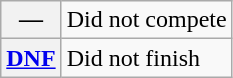<table class="wikitable">
<tr>
<th scope="row">—</th>
<td>Did not compete</td>
</tr>
<tr>
<th scope="row"><a href='#'>DNF</a></th>
<td>Did not finish</td>
</tr>
</table>
